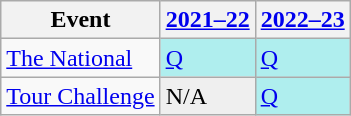<table class="wikitable" border="1">
<tr>
<th>Event</th>
<th><a href='#'>2021–22</a></th>
<th><a href='#'>2022–23</a></th>
</tr>
<tr>
<td><a href='#'>The National</a></td>
<td style="background:#afeeee;"><a href='#'>Q</a></td>
<td style="background:#afeeee;"><a href='#'>Q</a></td>
</tr>
<tr>
<td><a href='#'>Tour Challenge</a></td>
<td style="background:#EFEFEF;">N/A</td>
<td style="background:#afeeee;"><a href='#'>Q</a></td>
</tr>
</table>
